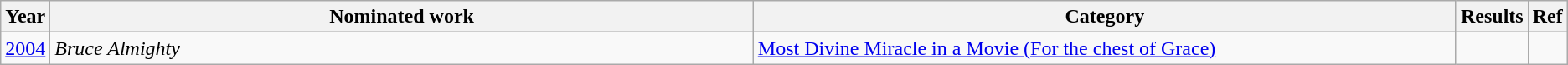<table class="wikitable">
<tr>
<th scope="col" style="width:1em;">Year</th>
<th scope="col" style="width:35em;">Nominated work</th>
<th scope="col" style="width:35em;">Category</th>
<th scope="col" style="width:1em;">Results</th>
<th scope="col" style="width:1em;">Ref</th>
</tr>
<tr>
<td><a href='#'>2004</a></td>
<td><em>Bruce Almighty</em></td>
<td><a href='#'>Most Divine Miracle in a Movie (For the chest of Grace)</a></td>
<td></td>
<td></td>
</tr>
</table>
